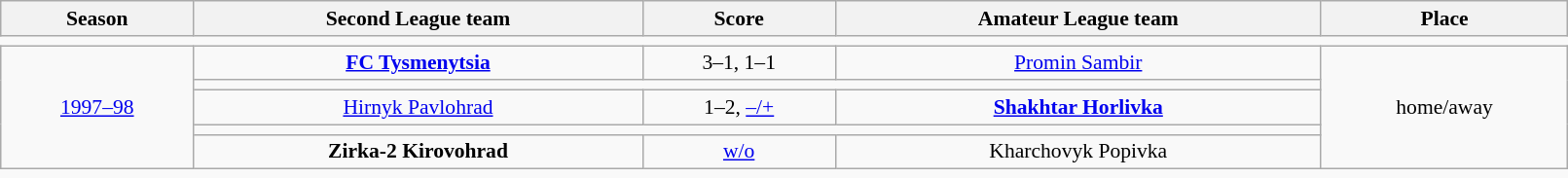<table class="wikitable" width=85% align=center style="border:2px black; font-size:90%;">
<tr>
<th>Season</th>
<th>Second League team</th>
<th>Score</th>
<th>Amateur League team</th>
<th>Place</th>
</tr>
<tr>
<td colspan=5 style="border:1px black;"></td>
</tr>
<tr>
<td rowspan=5 align=center><a href='#'>1997–98</a></td>
<td align=center><strong><a href='#'>FC Tysmenytsia</a></strong></td>
<td align=center>3–1, 1–1</td>
<td align=center><a href='#'>Promin Sambir</a></td>
<td rowspan=5 align=center>home/away</td>
</tr>
<tr>
<td colspan=3 style="border:1px black;"></td>
</tr>
<tr>
<td align=center><a href='#'>Hirnyk Pavlohrad</a></td>
<td align=center>1–2, <a href='#'>–/+</a></td>
<td align=center><strong><a href='#'>Shakhtar Horlivka</a></strong></td>
</tr>
<tr>
<td colspan=3 style="border:1px black;"></td>
</tr>
<tr>
<td align=center><strong>Zirka-2 Kirovohrad</strong></td>
<td align=center><a href='#'>w/o</a></td>
<td align=center>Kharchovyk Popivka</td>
</tr>
<tr>
<td colspan=5 style="border:1px black;"></td>
</tr>
<tr>
</tr>
</table>
